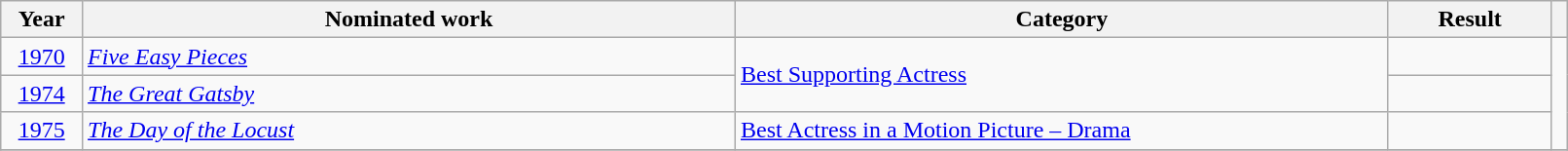<table class="wikitable" style="width:85%;">
<tr>
<th width=5%>Year</th>
<th style="width:40%;">Nominated work</th>
<th style="width:40%;">Category</th>
<th style="width:10%;">Result</th>
<th width=1%></th>
</tr>
<tr>
<td style="text-align:center;"><a href='#'>1970</a></td>
<td><em><a href='#'>Five Easy Pieces</a></em></td>
<td rowspan="2"><a href='#'>Best Supporting Actress</a></td>
<td></td>
<td style="text-align:center;" rowspan="3"></td>
</tr>
<tr>
<td style="text-align:center;"><a href='#'>1974</a></td>
<td><em><a href='#'>The Great Gatsby</a></em></td>
<td></td>
</tr>
<tr>
<td style="text-align:center;"><a href='#'>1975</a></td>
<td><em><a href='#'>The Day of the Locust</a></em></td>
<td><a href='#'>Best Actress in a Motion Picture – Drama</a></td>
<td></td>
</tr>
<tr>
</tr>
</table>
